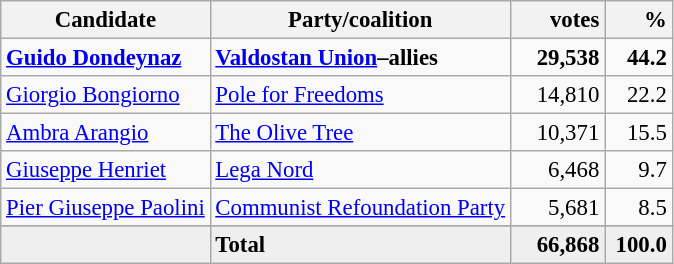<table class="wikitable" style="font-size:95%">
<tr bgcolor="EFEFEF">
<th>Candidate</th>
<th>Party/coalition</th>
<th>      votes</th>
<th>      %</th>
</tr>
<tr>
<td><strong><a href='#'>Guido Dondeynaz</a></strong></td>
<td><strong><a href='#'>Valdostan Union</a>–allies</strong></td>
<td align=right><strong>29,538</strong></td>
<td align=right><strong>44.2</strong></td>
</tr>
<tr>
<td><a href='#'>Giorgio Bongiorno</a></td>
<td><a href='#'>Pole for Freedoms</a></td>
<td align=right>14,810</td>
<td align=right>22.2</td>
</tr>
<tr>
<td><a href='#'>Ambra Arangio</a></td>
<td><a href='#'>The Olive Tree</a></td>
<td align=right>10,371</td>
<td align=right>15.5</td>
</tr>
<tr>
<td><a href='#'>Giuseppe Henriet</a></td>
<td><a href='#'>Lega Nord</a></td>
<td align=right>6,468</td>
<td align=right>9.7</td>
</tr>
<tr>
<td><a href='#'>Pier Giuseppe Paolini</a></td>
<td><a href='#'>Communist Refoundation Party</a></td>
<td align=right>5,681</td>
<td align=right>8.5</td>
</tr>
<tr>
</tr>
<tr bgcolor="EFEFEF">
<td></td>
<td><strong>Total</strong></td>
<td align=right><strong>66,868</strong></td>
<td align=right><strong>100.0</strong></td>
</tr>
</table>
